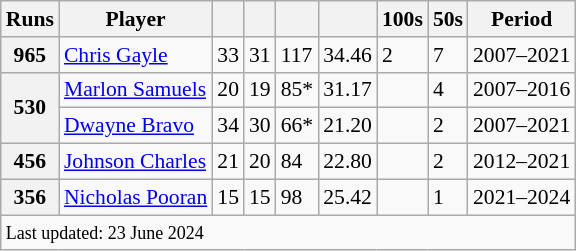<table class="wikitable"style="font-size: 90%">
<tr>
<th>Runs</th>
<th>Player</th>
<th></th>
<th></th>
<th></th>
<th></th>
<th>100s</th>
<th>50s</th>
<th>Period</th>
</tr>
<tr>
<th>965</th>
<td><a href='#'>Chris Gayle</a></td>
<td>33</td>
<td>31</td>
<td>117</td>
<td>34.46</td>
<td>2</td>
<td>7</td>
<td>2007–2021</td>
</tr>
<tr>
<th rowspan=2>530</th>
<td><a href='#'>Marlon Samuels</a></td>
<td>20</td>
<td>19</td>
<td>85*</td>
<td>31.17</td>
<td></td>
<td>4</td>
<td>2007–2016</td>
</tr>
<tr>
<td><a href='#'>Dwayne Bravo</a></td>
<td>34</td>
<td>30</td>
<td>66*</td>
<td>21.20</td>
<td></td>
<td>2</td>
<td>2007–2021</td>
</tr>
<tr>
<th>456</th>
<td><a href='#'>Johnson Charles</a></td>
<td>21</td>
<td>20</td>
<td>84</td>
<td>22.80</td>
<td></td>
<td>2</td>
<td>2012–2021</td>
</tr>
<tr>
<th>356</th>
<td><a href='#'>Nicholas Pooran</a></td>
<td>15</td>
<td>15</td>
<td>98</td>
<td>25.42</td>
<td></td>
<td>1</td>
<td>2021–2024</td>
</tr>
<tr>
<td colspan="9"><small>Last updated: 23 June 2024</small></td>
</tr>
</table>
